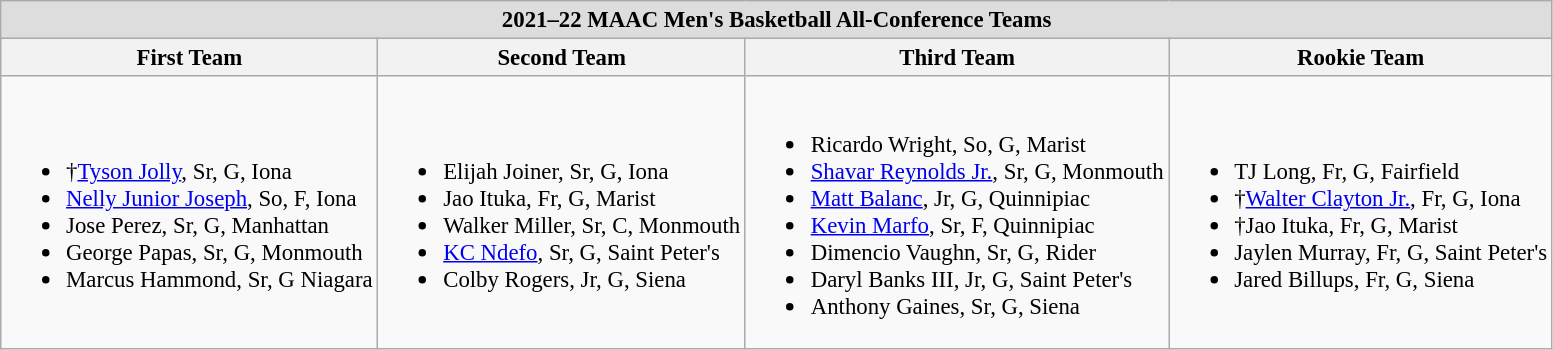<table class="wikitable" style="white-space:nowrap; font-size:95%;">
<tr>
<td colspan="4" style="text-align:center; background:#ddd;"><strong>2021–22 MAAC Men's Basketball All-Conference Teams</strong> </td>
</tr>
<tr>
<th>First Team</th>
<th>Second Team</th>
<th>Third Team</th>
<th>Rookie Team</th>
</tr>
<tr>
<td><br><ul><li>†<a href='#'>Tyson Jolly</a>, Sr, G, Iona</li><li><a href='#'>Nelly Junior Joseph</a>, So, F, Iona</li><li>Jose Perez, Sr, G, Manhattan</li><li>George Papas, Sr, G, Monmouth</li><li>Marcus Hammond, Sr, G Niagara</li></ul></td>
<td><br><ul><li>Elijah Joiner, Sr, G, Iona</li><li>Jao Ituka, Fr, G, Marist</li><li>Walker Miller, Sr, C, Monmouth</li><li><a href='#'>KC Ndefo</a>, Sr, G, Saint Peter's</li><li>Colby Rogers, Jr, G, Siena</li></ul></td>
<td><br><ul><li>Ricardo Wright, So, G, Marist</li><li><a href='#'>Shavar Reynolds Jr.</a>, Sr, G, Monmouth</li><li><a href='#'>Matt Balanc</a>, Jr, G, Quinnipiac</li><li><a href='#'>Kevin Marfo</a>, Sr, F, Quinnipiac</li><li>Dimencio Vaughn, Sr, G, Rider</li><li>Daryl Banks III, Jr, G, Saint Peter's</li><li>Anthony Gaines, Sr, G, Siena</li></ul></td>
<td><br><ul><li>TJ Long, Fr, G, Fairfield</li><li>†<a href='#'>Walter Clayton Jr.</a>, Fr, G, Iona</li><li>†Jao Ituka, Fr, G, Marist</li><li>Jaylen Murray, Fr, G, Saint Peter's</li><li>Jared Billups, Fr, G, Siena</li></ul></td>
</tr>
</table>
